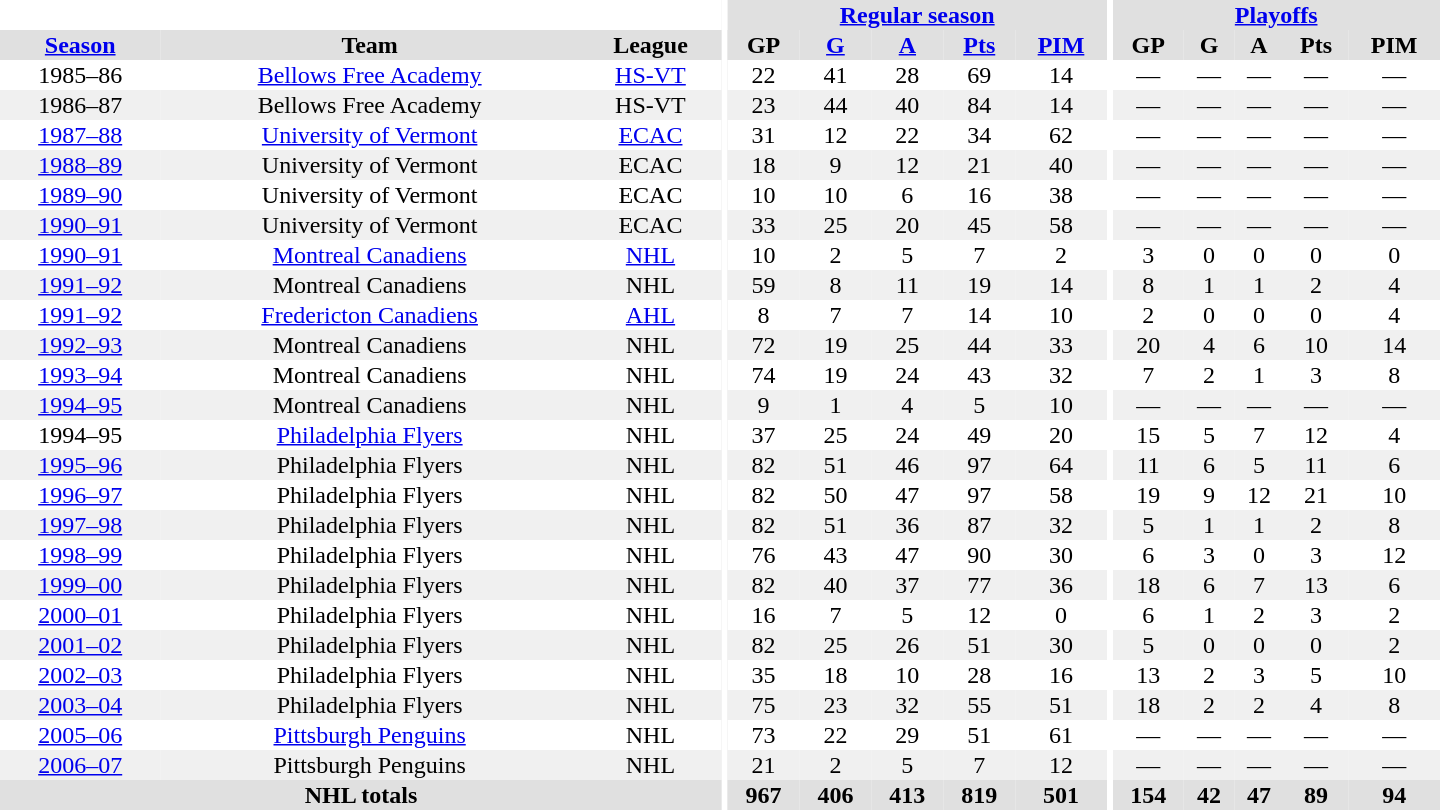<table border="0" cellpadding="1" cellspacing="0" style="text-align:center; width:60em">
<tr bgcolor="#e0e0e0">
<th colspan="3" bgcolor="#ffffff"></th>
<th rowspan="100" bgcolor="#ffffff"></th>
<th colspan="5"><a href='#'>Regular season</a></th>
<th rowspan="100" bgcolor="#ffffff"></th>
<th colspan="5"><a href='#'>Playoffs</a></th>
</tr>
<tr bgcolor="#e0e0e0">
<th><a href='#'>Season</a></th>
<th>Team</th>
<th>League</th>
<th>GP</th>
<th><a href='#'>G</a></th>
<th><a href='#'>A</a></th>
<th><a href='#'>Pts</a></th>
<th><a href='#'>PIM</a></th>
<th>GP</th>
<th>G</th>
<th>A</th>
<th>Pts</th>
<th>PIM</th>
</tr>
<tr>
<td>1985–86</td>
<td><a href='#'>Bellows Free Academy</a></td>
<td><a href='#'>HS-VT</a></td>
<td>22</td>
<td>41</td>
<td>28</td>
<td>69</td>
<td>14</td>
<td>—</td>
<td>—</td>
<td>—</td>
<td>—</td>
<td>—</td>
</tr>
<tr bgcolor="#f0f0f0">
<td>1986–87</td>
<td>Bellows Free Academy</td>
<td>HS-VT</td>
<td>23</td>
<td>44</td>
<td>40</td>
<td>84</td>
<td>14</td>
<td>—</td>
<td>—</td>
<td>—</td>
<td>—</td>
<td>—</td>
</tr>
<tr>
<td><a href='#'>1987–88</a></td>
<td><a href='#'>University of Vermont</a></td>
<td><a href='#'>ECAC</a></td>
<td>31</td>
<td>12</td>
<td>22</td>
<td>34</td>
<td>62</td>
<td>—</td>
<td>—</td>
<td>—</td>
<td>—</td>
<td>—</td>
</tr>
<tr bgcolor="#f0f0f0">
<td><a href='#'>1988–89</a></td>
<td>University of Vermont</td>
<td>ECAC</td>
<td>18</td>
<td>9</td>
<td>12</td>
<td>21</td>
<td>40</td>
<td>—</td>
<td>—</td>
<td>—</td>
<td>—</td>
<td>—</td>
</tr>
<tr>
<td><a href='#'>1989–90</a></td>
<td>University of Vermont</td>
<td>ECAC</td>
<td>10</td>
<td>10</td>
<td>6</td>
<td>16</td>
<td>38</td>
<td>—</td>
<td>—</td>
<td>—</td>
<td>—</td>
<td>—</td>
</tr>
<tr bgcolor="#f0f0f0">
<td><a href='#'>1990–91</a></td>
<td>University of Vermont</td>
<td>ECAC</td>
<td>33</td>
<td>25</td>
<td>20</td>
<td>45</td>
<td>58</td>
<td>—</td>
<td>—</td>
<td>—</td>
<td>—</td>
<td>—</td>
</tr>
<tr>
<td><a href='#'>1990–91</a></td>
<td><a href='#'>Montreal Canadiens</a></td>
<td><a href='#'>NHL</a></td>
<td>10</td>
<td>2</td>
<td>5</td>
<td>7</td>
<td>2</td>
<td>3</td>
<td>0</td>
<td>0</td>
<td>0</td>
<td>0</td>
</tr>
<tr bgcolor="#f0f0f0">
<td><a href='#'>1991–92</a></td>
<td>Montreal Canadiens</td>
<td>NHL</td>
<td>59</td>
<td>8</td>
<td>11</td>
<td>19</td>
<td>14</td>
<td>8</td>
<td>1</td>
<td>1</td>
<td>2</td>
<td>4</td>
</tr>
<tr>
<td><a href='#'>1991–92</a></td>
<td><a href='#'>Fredericton Canadiens</a></td>
<td><a href='#'>AHL</a></td>
<td>8</td>
<td>7</td>
<td>7</td>
<td>14</td>
<td>10</td>
<td>2</td>
<td>0</td>
<td>0</td>
<td>0</td>
<td>4</td>
</tr>
<tr bgcolor="#f0f0f0">
<td><a href='#'>1992–93</a></td>
<td>Montreal Canadiens</td>
<td>NHL</td>
<td>72</td>
<td>19</td>
<td>25</td>
<td>44</td>
<td>33</td>
<td>20</td>
<td>4</td>
<td>6</td>
<td>10</td>
<td>14</td>
</tr>
<tr>
<td><a href='#'>1993–94</a></td>
<td>Montreal Canadiens</td>
<td>NHL</td>
<td>74</td>
<td>19</td>
<td>24</td>
<td>43</td>
<td>32</td>
<td>7</td>
<td>2</td>
<td>1</td>
<td>3</td>
<td>8</td>
</tr>
<tr bgcolor="#f0f0f0">
<td><a href='#'>1994–95</a></td>
<td>Montreal Canadiens</td>
<td>NHL</td>
<td>9</td>
<td>1</td>
<td>4</td>
<td>5</td>
<td>10</td>
<td>—</td>
<td>—</td>
<td>—</td>
<td>—</td>
<td>—</td>
</tr>
<tr>
<td>1994–95</td>
<td><a href='#'>Philadelphia Flyers</a></td>
<td>NHL</td>
<td>37</td>
<td>25</td>
<td>24</td>
<td>49</td>
<td>20</td>
<td>15</td>
<td>5</td>
<td>7</td>
<td>12</td>
<td>4</td>
</tr>
<tr bgcolor="#f0f0f0">
<td><a href='#'>1995–96</a></td>
<td>Philadelphia Flyers</td>
<td>NHL</td>
<td>82</td>
<td>51</td>
<td>46</td>
<td>97</td>
<td>64</td>
<td>11</td>
<td>6</td>
<td>5</td>
<td>11</td>
<td>6</td>
</tr>
<tr>
<td><a href='#'>1996–97</a></td>
<td>Philadelphia Flyers</td>
<td>NHL</td>
<td>82</td>
<td>50</td>
<td>47</td>
<td>97</td>
<td>58</td>
<td>19</td>
<td>9</td>
<td>12</td>
<td>21</td>
<td>10</td>
</tr>
<tr bgcolor="#f0f0f0">
<td><a href='#'>1997–98</a></td>
<td>Philadelphia Flyers</td>
<td>NHL</td>
<td>82</td>
<td>51</td>
<td>36</td>
<td>87</td>
<td>32</td>
<td>5</td>
<td>1</td>
<td>1</td>
<td>2</td>
<td>8</td>
</tr>
<tr>
<td><a href='#'>1998–99</a></td>
<td>Philadelphia Flyers</td>
<td>NHL</td>
<td>76</td>
<td>43</td>
<td>47</td>
<td>90</td>
<td>30</td>
<td>6</td>
<td>3</td>
<td>0</td>
<td>3</td>
<td>12</td>
</tr>
<tr bgcolor="#f0f0f0">
<td><a href='#'>1999–00</a></td>
<td>Philadelphia Flyers</td>
<td>NHL</td>
<td>82</td>
<td>40</td>
<td>37</td>
<td>77</td>
<td>36</td>
<td>18</td>
<td>6</td>
<td>7</td>
<td>13</td>
<td>6</td>
</tr>
<tr>
<td><a href='#'>2000–01</a></td>
<td>Philadelphia Flyers</td>
<td>NHL</td>
<td>16</td>
<td>7</td>
<td>5</td>
<td>12</td>
<td>0</td>
<td>6</td>
<td>1</td>
<td>2</td>
<td>3</td>
<td>2</td>
</tr>
<tr bgcolor="#f0f0f0">
<td><a href='#'>2001–02</a></td>
<td>Philadelphia Flyers</td>
<td>NHL</td>
<td>82</td>
<td>25</td>
<td>26</td>
<td>51</td>
<td>30</td>
<td>5</td>
<td>0</td>
<td>0</td>
<td>0</td>
<td>2</td>
</tr>
<tr>
<td><a href='#'>2002–03</a></td>
<td>Philadelphia Flyers</td>
<td>NHL</td>
<td>35</td>
<td>18</td>
<td>10</td>
<td>28</td>
<td>16</td>
<td>13</td>
<td>2</td>
<td>3</td>
<td>5</td>
<td>10</td>
</tr>
<tr bgcolor="#f0f0f0">
<td><a href='#'>2003–04</a></td>
<td>Philadelphia Flyers</td>
<td>NHL</td>
<td>75</td>
<td>23</td>
<td>32</td>
<td>55</td>
<td>51</td>
<td>18</td>
<td>2</td>
<td>2</td>
<td>4</td>
<td>8</td>
</tr>
<tr>
<td><a href='#'>2005–06</a></td>
<td><a href='#'>Pittsburgh Penguins</a></td>
<td>NHL</td>
<td>73</td>
<td>22</td>
<td>29</td>
<td>51</td>
<td>61</td>
<td>—</td>
<td>—</td>
<td>—</td>
<td>—</td>
<td>—</td>
</tr>
<tr bgcolor="#f0f0f0">
<td><a href='#'>2006–07</a></td>
<td>Pittsburgh Penguins</td>
<td>NHL</td>
<td>21</td>
<td>2</td>
<td>5</td>
<td>7</td>
<td>12</td>
<td>—</td>
<td>—</td>
<td>—</td>
<td>—</td>
<td>—</td>
</tr>
<tr bgcolor="#e0e0e0">
<th colspan="3">NHL totals</th>
<th>967</th>
<th>406</th>
<th>413</th>
<th>819</th>
<th>501</th>
<th>154</th>
<th>42</th>
<th>47</th>
<th>89</th>
<th>94</th>
</tr>
</table>
